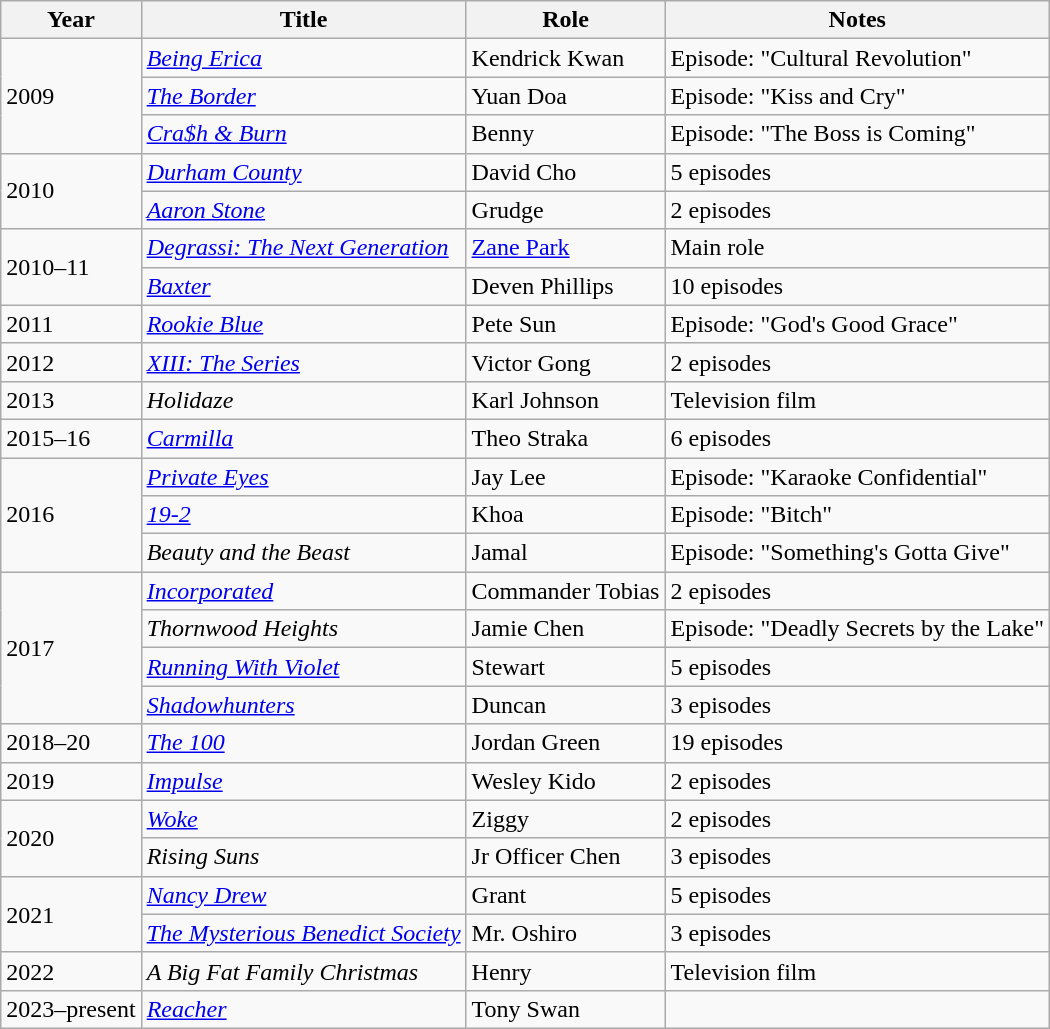<table class="wikitable sortable">
<tr>
<th>Year</th>
<th>Title</th>
<th>Role</th>
<th class="unsortable">Notes</th>
</tr>
<tr>
<td rowspan="3">2009</td>
<td><em><a href='#'>Being Erica</a></em></td>
<td>Kendrick Kwan</td>
<td>Episode: "Cultural Revolution"</td>
</tr>
<tr>
<td data-sort-value="Border, The"><em><a href='#'>The Border</a></em></td>
<td>Yuan Doa</td>
<td>Episode: "Kiss and Cry"</td>
</tr>
<tr>
<td><em><a href='#'>Cra$h & Burn</a></em></td>
<td>Benny</td>
<td>Episode: "The Boss is Coming"</td>
</tr>
<tr>
<td rowspan="2">2010</td>
<td><em><a href='#'>Durham County</a></em></td>
<td>David Cho</td>
<td>5 episodes</td>
</tr>
<tr>
<td><em><a href='#'>Aaron Stone</a></em></td>
<td>Grudge</td>
<td>2 episodes</td>
</tr>
<tr>
<td rowspan="2">2010–11</td>
<td><em><a href='#'>Degrassi: The Next Generation</a></em></td>
<td><a href='#'>Zane Park</a></td>
<td>Main role</td>
</tr>
<tr>
<td><em><a href='#'>Baxter</a></em></td>
<td>Deven Phillips</td>
<td>10 episodes</td>
</tr>
<tr>
<td>2011</td>
<td><em><a href='#'>Rookie Blue</a></em></td>
<td>Pete Sun</td>
<td>Episode: "God's Good Grace"</td>
</tr>
<tr>
<td>2012</td>
<td><em><a href='#'>XIII: The Series</a></em></td>
<td>Victor Gong</td>
<td>2 episodes</td>
</tr>
<tr>
<td>2013</td>
<td><em>Holidaze</em></td>
<td>Karl Johnson</td>
<td>Television film</td>
</tr>
<tr>
<td>2015–16</td>
<td><em><a href='#'>Carmilla</a></em></td>
<td>Theo Straka</td>
<td>6 episodes</td>
</tr>
<tr>
<td rowspan="3">2016</td>
<td><em><a href='#'>Private Eyes</a></em></td>
<td>Jay Lee</td>
<td>Episode: "Karaoke Confidential"</td>
</tr>
<tr>
<td><em><a href='#'>19-2</a></em></td>
<td>Khoa</td>
<td>Episode: "Bitch"</td>
</tr>
<tr>
<td><em>Beauty and the Beast</em></td>
<td>Jamal</td>
<td>Episode: "Something's Gotta Give"</td>
</tr>
<tr>
<td rowspan="4">2017</td>
<td><em><a href='#'>Incorporated</a></em></td>
<td>Commander Tobias</td>
<td>2 episodes</td>
</tr>
<tr>
<td><em>Thornwood Heights</em></td>
<td>Jamie Chen</td>
<td>Episode: "Deadly Secrets by the Lake"</td>
</tr>
<tr>
<td><em><a href='#'>Running With Violet</a></em></td>
<td>Stewart</td>
<td>5 episodes</td>
</tr>
<tr>
<td><em><a href='#'>Shadowhunters</a></em></td>
<td>Duncan</td>
<td>3 episodes</td>
</tr>
<tr>
<td>2018–20</td>
<td data-sort-value="100, The"><em><a href='#'>The 100</a></em></td>
<td>Jordan Green</td>
<td>19 episodes</td>
</tr>
<tr>
<td>2019</td>
<td><em><a href='#'>Impulse</a></em></td>
<td>Wesley Kido</td>
<td>2 episodes</td>
</tr>
<tr>
<td rowspan="2">2020</td>
<td><em><a href='#'>Woke</a></em></td>
<td>Ziggy</td>
<td>2 episodes</td>
</tr>
<tr>
<td><em>Rising Suns</em></td>
<td>Jr Officer Chen</td>
<td>3 episodes</td>
</tr>
<tr>
<td rowspan="2">2021</td>
<td><em><a href='#'>Nancy Drew</a></em></td>
<td>Grant</td>
<td>5 episodes</td>
</tr>
<tr>
<td data-sort-value="Mysterious Benedict Society, The"><em><a href='#'>The Mysterious Benedict Society</a></em></td>
<td>Mr. Oshiro</td>
<td>3 episodes</td>
</tr>
<tr>
<td>2022</td>
<td data-sort-value="Big Fat Family Christmas, A"><em>A Big Fat Family Christmas</em></td>
<td>Henry</td>
<td>Television film</td>
</tr>
<tr>
<td>2023–present</td>
<td><em><a href='#'>Reacher</a></em></td>
<td>Tony Swan</td>
<td></td>
</tr>
</table>
